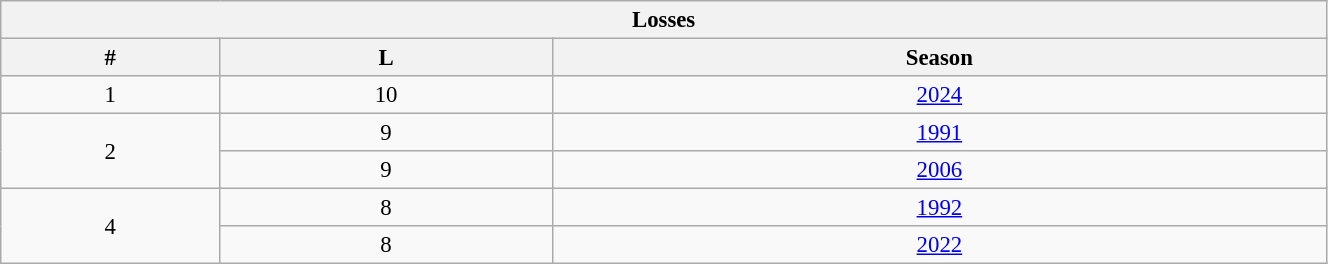<table class="wikitable" style="text-align: center; font-size: 95%" width="70%">
<tr>
<th colspan="3">Losses</th>
</tr>
<tr>
<th>#</th>
<th>L</th>
<th>Season</th>
</tr>
<tr>
<td>1</td>
<td>10</td>
<td><a href='#'>2024</a></td>
</tr>
<tr>
<td rowspan="2">2</td>
<td>9</td>
<td><a href='#'>1991</a></td>
</tr>
<tr>
<td>9</td>
<td><a href='#'>2006</a></td>
</tr>
<tr>
<td rowspan="2">4</td>
<td>8</td>
<td><a href='#'>1992</a></td>
</tr>
<tr>
<td>8</td>
<td><a href='#'>2022</a></td>
</tr>
</table>
